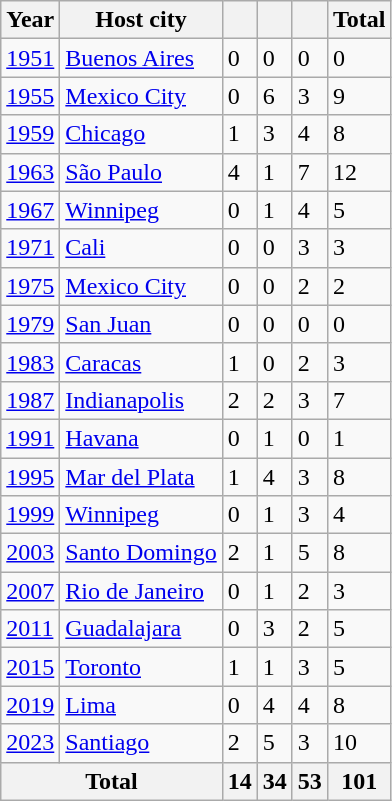<table class="wikitable sortable">
<tr>
<th>Year</th>
<th>Host city</th>
<th></th>
<th></th>
<th></th>
<th>Total</th>
</tr>
<tr>
<td><a href='#'>1951</a></td>
<td><a href='#'>Buenos Aires</a></td>
<td>0</td>
<td>0</td>
<td>0</td>
<td>0</td>
</tr>
<tr>
<td><a href='#'>1955</a></td>
<td><a href='#'>Mexico City</a></td>
<td>0</td>
<td>6</td>
<td>3</td>
<td>9</td>
</tr>
<tr>
<td><a href='#'>1959</a></td>
<td><a href='#'>Chicago</a></td>
<td>1</td>
<td>3</td>
<td>4</td>
<td>8</td>
</tr>
<tr>
<td><a href='#'>1963</a></td>
<td><a href='#'>São Paulo</a></td>
<td>4</td>
<td>1</td>
<td>7</td>
<td>12</td>
</tr>
<tr>
<td><a href='#'>1967</a></td>
<td><a href='#'>Winnipeg</a></td>
<td>0</td>
<td>1</td>
<td>4</td>
<td>5</td>
</tr>
<tr>
<td><a href='#'>1971</a></td>
<td><a href='#'>Cali</a></td>
<td>0</td>
<td>0</td>
<td>3</td>
<td>3</td>
</tr>
<tr>
<td><a href='#'>1975</a></td>
<td><a href='#'>Mexico City</a></td>
<td>0</td>
<td>0</td>
<td>2</td>
<td>2</td>
</tr>
<tr>
<td><a href='#'>1979</a></td>
<td><a href='#'>San Juan</a></td>
<td>0</td>
<td>0</td>
<td>0</td>
<td>0</td>
</tr>
<tr>
<td><a href='#'>1983</a></td>
<td><a href='#'>Caracas</a></td>
<td>1</td>
<td>0</td>
<td>2</td>
<td>3</td>
</tr>
<tr>
<td><a href='#'>1987</a></td>
<td><a href='#'>Indianapolis</a></td>
<td>2</td>
<td>2</td>
<td>3</td>
<td>7</td>
</tr>
<tr>
<td><a href='#'>1991</a></td>
<td><a href='#'>Havana</a></td>
<td>0</td>
<td>1</td>
<td>0</td>
<td>1</td>
</tr>
<tr>
<td><a href='#'>1995</a></td>
<td><a href='#'>Mar del Plata</a></td>
<td>1</td>
<td>4</td>
<td>3</td>
<td>8</td>
</tr>
<tr>
<td><a href='#'>1999</a></td>
<td><a href='#'>Winnipeg</a></td>
<td>0</td>
<td>1</td>
<td>3</td>
<td>4</td>
</tr>
<tr>
<td><a href='#'>2003</a></td>
<td><a href='#'>Santo Domingo</a></td>
<td>2</td>
<td>1</td>
<td>5</td>
<td>8</td>
</tr>
<tr>
<td><a href='#'>2007</a></td>
<td><a href='#'>Rio de Janeiro</a></td>
<td>0</td>
<td>1</td>
<td>2</td>
<td>3</td>
</tr>
<tr>
<td><a href='#'>2011</a></td>
<td><a href='#'>Guadalajara</a></td>
<td>0</td>
<td>3</td>
<td>2</td>
<td>5</td>
</tr>
<tr>
<td><a href='#'>2015</a></td>
<td><a href='#'>Toronto</a></td>
<td>1</td>
<td>1</td>
<td>3</td>
<td>5</td>
</tr>
<tr>
<td><a href='#'>2019</a></td>
<td><a href='#'>Lima</a></td>
<td>0</td>
<td>4</td>
<td>4</td>
<td>8</td>
</tr>
<tr>
<td><a href='#'>2023</a></td>
<td><a href='#'>Santiago</a></td>
<td>2</td>
<td>5</td>
<td>3</td>
<td>10</td>
</tr>
<tr>
<th colspan="2">Total</th>
<th>14</th>
<th>34</th>
<th>53</th>
<th>101</th>
</tr>
</table>
